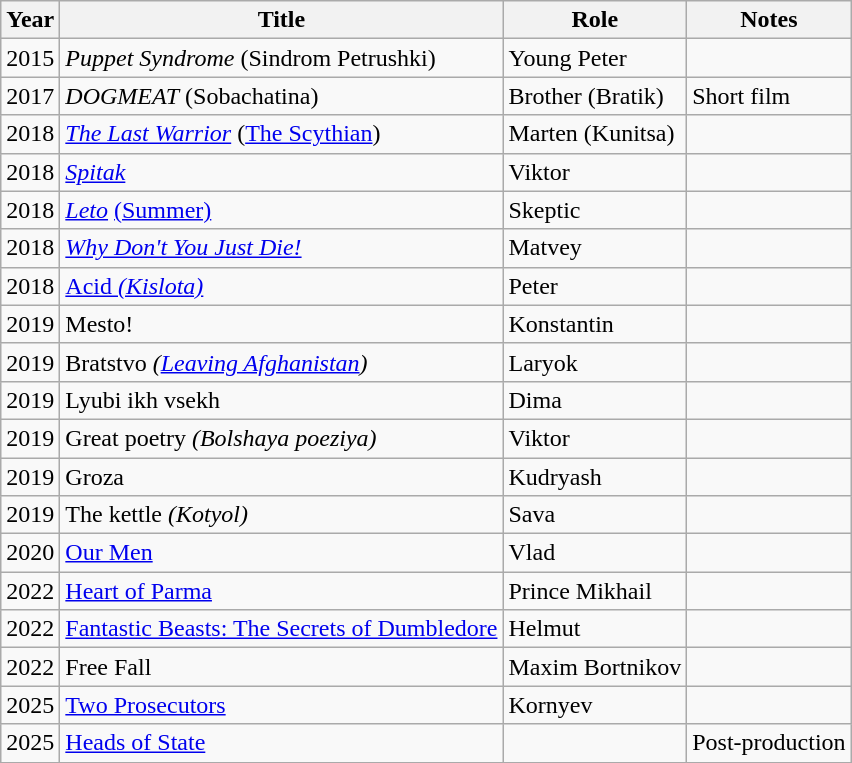<table class="wikitable sortable">
<tr>
<th>Year</th>
<th>Title</th>
<th>Role</th>
<th class="unsortable">Notes</th>
</tr>
<tr>
<td>2015</td>
<td><em>Puppet Syndrome</em> (Sindrom Petrushki)</td>
<td>Young Peter</td>
<td></td>
</tr>
<tr>
<td>2017</td>
<td><em>DOGMEAT</em> (Sobachatina)</td>
<td>Brother (Bratik)</td>
<td>Short film</td>
</tr>
<tr>
<td>2018</td>
<td><em><a href='#'>The Last Warrior</a></em> (<a href='#'>The Scythian</a>)</td>
<td>Marten (Kunitsa)</td>
<td></td>
</tr>
<tr>
<td>2018</td>
<td><em><a href='#'>Spitak</a></em></td>
<td>Viktor</td>
<td></td>
</tr>
<tr>
<td>2018</td>
<td><em><a href='#'>Leto</a></em> <a href='#'>(Summer)</a></td>
<td>Skeptic</td>
<td></td>
</tr>
<tr>
<td>2018</td>
<td><em><a href='#'>Why Don't You Just Die!</a></em><em></td>
<td>Matvey</td>
<td></td>
</tr>
<tr>
<td>2018</td>
<td><a href='#'></em>Acid<em> (Kislota)</a></td>
<td>Peter</td>
<td></td>
</tr>
<tr>
<td>2019</td>
<td></em>Mesto!<em></td>
<td>Konstantin</td>
<td></td>
</tr>
<tr>
<td>2019</td>
<td></em>Bratstvo<em> (<a href='#'>Leaving Afghanistan</a>)</td>
<td>Laryok</td>
<td></td>
</tr>
<tr>
<td>2019</td>
<td></em>Lyubi ikh vsekh<em></td>
<td>Dima</td>
<td></td>
</tr>
<tr>
<td>2019</td>
<td></em>Great poetry<em> (Bolshaya poeziya)</td>
<td>Viktor</td>
<td></td>
</tr>
<tr>
<td>2019</td>
<td></em>Groza<em></td>
<td>Kudryash</td>
<td></td>
</tr>
<tr>
<td>2019</td>
<td></em>The kettle<em> (Kotyol)</td>
<td>Sava</td>
<td></td>
</tr>
<tr>
<td>2020</td>
<td></em><a href='#'>Our Men</a><em></td>
<td>Vlad</td>
<td></td>
</tr>
<tr>
<td>2022</td>
<td></em><a href='#'>Heart of Parma</a><em></td>
<td>Prince Mikhail</td>
<td></td>
</tr>
<tr>
<td>2022</td>
<td></em><a href='#'>Fantastic Beasts: The Secrets of Dumbledore</a><em></td>
<td>Helmut</td>
<td></td>
</tr>
<tr>
<td>2022</td>
<td></em>Free Fall<em></td>
<td>Maxim Bortnikov</td>
<td></td>
</tr>
<tr>
<td>2025</td>
<td></em><a href='#'>Two Prosecutors</a><em></td>
<td>Kornyev</td>
<td></td>
</tr>
<tr>
<td>2025</td>
<td></em><a href='#'>Heads of State</a><em></td>
<td></td>
<td>Post-production</td>
</tr>
</table>
